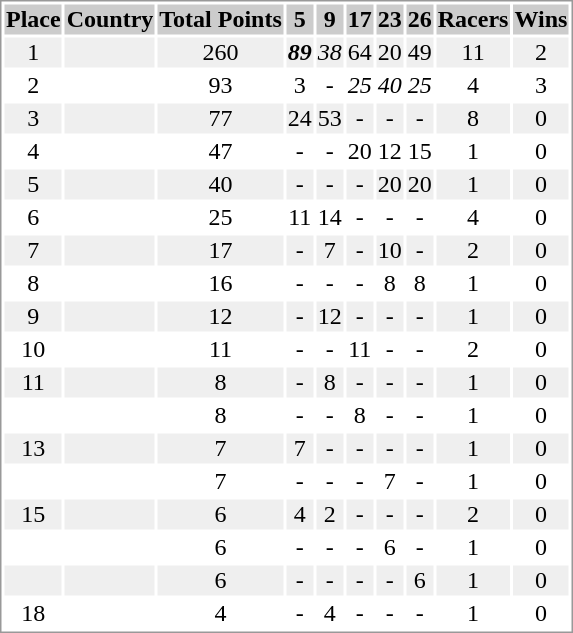<table border="0" style="border: 1px solid #999; background-color:#FFFFFF; text-align:center">
<tr align="center" bgcolor="#CCCCCC">
<th>Place</th>
<th>Country</th>
<th>Total Points</th>
<th>5</th>
<th>9</th>
<th>17</th>
<th>23</th>
<th>26</th>
<th>Racers</th>
<th>Wins</th>
</tr>
<tr bgcolor="#EFEFEF">
<td>1</td>
<td align="left"></td>
<td>260</td>
<td><strong><em>89</em></strong></td>
<td><em>38</em></td>
<td>64</td>
<td>20</td>
<td>49</td>
<td>11</td>
<td>2</td>
</tr>
<tr>
<td>2</td>
<td align="left"></td>
<td>93</td>
<td>3</td>
<td>-</td>
<td><em>25</em></td>
<td><em>40</em></td>
<td><em>25</em></td>
<td>4</td>
<td>3</td>
</tr>
<tr bgcolor="#EFEFEF">
<td>3</td>
<td align="left"></td>
<td>77</td>
<td>24</td>
<td>53</td>
<td>-</td>
<td>-</td>
<td>-</td>
<td>8</td>
<td>0</td>
</tr>
<tr>
<td>4</td>
<td align="left"></td>
<td>47</td>
<td>-</td>
<td>-</td>
<td>20</td>
<td>12</td>
<td>15</td>
<td>1</td>
<td>0</td>
</tr>
<tr bgcolor="#EFEFEF">
<td>5</td>
<td align="left"></td>
<td>40</td>
<td>-</td>
<td>-</td>
<td>-</td>
<td>20</td>
<td>20</td>
<td>1</td>
<td>0</td>
</tr>
<tr>
<td>6</td>
<td align="left"></td>
<td>25</td>
<td>11</td>
<td>14</td>
<td>-</td>
<td>-</td>
<td>-</td>
<td>4</td>
<td>0</td>
</tr>
<tr bgcolor="#EFEFEF">
<td>7</td>
<td align="left"></td>
<td>17</td>
<td>-</td>
<td>7</td>
<td>-</td>
<td>10</td>
<td>-</td>
<td>2</td>
<td>0</td>
</tr>
<tr>
<td>8</td>
<td align="left"></td>
<td>16</td>
<td>-</td>
<td>-</td>
<td>-</td>
<td>8</td>
<td>8</td>
<td>1</td>
<td>0</td>
</tr>
<tr bgcolor="#EFEFEF">
<td>9</td>
<td align="left"></td>
<td>12</td>
<td>-</td>
<td>12</td>
<td>-</td>
<td>-</td>
<td>-</td>
<td>1</td>
<td>0</td>
</tr>
<tr>
<td>10</td>
<td align="left"></td>
<td>11</td>
<td>-</td>
<td>-</td>
<td>11</td>
<td>-</td>
<td>-</td>
<td>2</td>
<td>0</td>
</tr>
<tr bgcolor="#EFEFEF">
<td>11</td>
<td align="left"></td>
<td>8</td>
<td>-</td>
<td>8</td>
<td>-</td>
<td>-</td>
<td>-</td>
<td>1</td>
<td>0</td>
</tr>
<tr>
<td></td>
<td align="left"></td>
<td>8</td>
<td>-</td>
<td>-</td>
<td>8</td>
<td>-</td>
<td>-</td>
<td>1</td>
<td>0</td>
</tr>
<tr bgcolor="#EFEFEF">
<td>13</td>
<td align="left"></td>
<td>7</td>
<td>7</td>
<td>-</td>
<td>-</td>
<td>-</td>
<td>-</td>
<td>1</td>
<td>0</td>
</tr>
<tr>
<td></td>
<td align="left"></td>
<td>7</td>
<td>-</td>
<td>-</td>
<td>-</td>
<td>7</td>
<td>-</td>
<td>1</td>
<td>0</td>
</tr>
<tr bgcolor="#EFEFEF">
<td>15</td>
<td align="left"></td>
<td>6</td>
<td>4</td>
<td>2</td>
<td>-</td>
<td>-</td>
<td>-</td>
<td>2</td>
<td>0</td>
</tr>
<tr>
<td></td>
<td align="left"></td>
<td>6</td>
<td>-</td>
<td>-</td>
<td>-</td>
<td>6</td>
<td>-</td>
<td>1</td>
<td>0</td>
</tr>
<tr bgcolor="#EFEFEF">
<td></td>
<td align="left"></td>
<td>6</td>
<td>-</td>
<td>-</td>
<td>-</td>
<td>-</td>
<td>6</td>
<td>1</td>
<td>0</td>
</tr>
<tr>
<td>18</td>
<td align="left"></td>
<td>4</td>
<td>-</td>
<td>4</td>
<td>-</td>
<td>-</td>
<td>-</td>
<td>1</td>
<td>0</td>
</tr>
</table>
